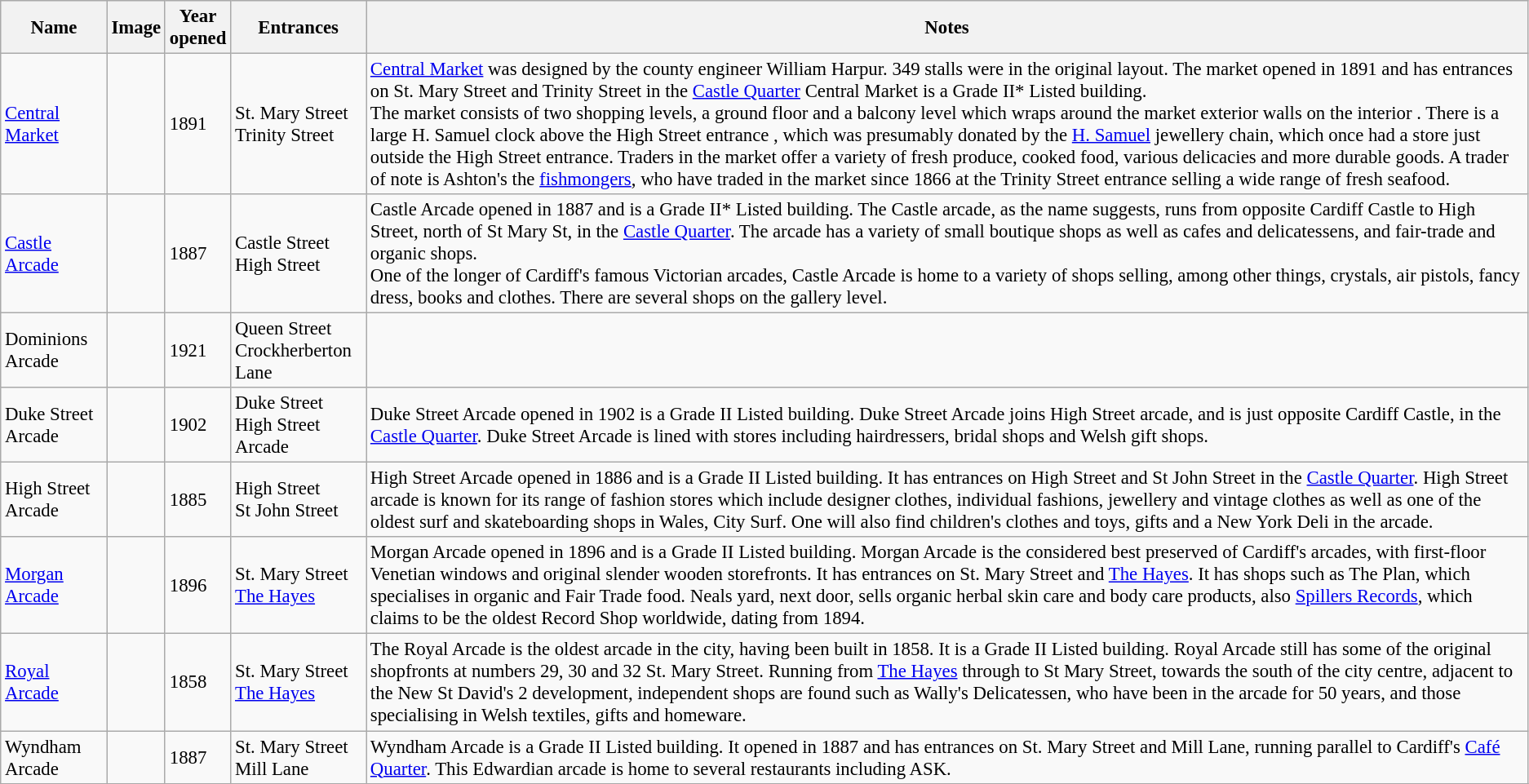<table class="wikitable sortable" style="font-size: 95%">
<tr style="background:#efefef">
<th>Name</th>
<th class="unsortable">Image</th>
<th>Year<br>opened</th>
<th class="unsortable">Entrances</th>
<th class="unsortable">Notes</th>
</tr>
<tr>
<td><a href='#'>Central Market</a></td>
<td></td>
<td>1891</td>
<td>St. Mary Street<br>Trinity Street</td>
<td><a href='#'>Central Market</a> was designed by the county engineer William Harpur. 349 stalls were in the original layout. The market opened in 1891 and has entrances on St. Mary Street and Trinity Street in the <a href='#'>Castle Quarter</a> Central Market is a Grade II* Listed building.<br>The market consists of two shopping levels, a ground floor and a balcony level which wraps around the market exterior walls on the interior . There is a large H. Samuel clock  above the High Street entrance , which was presumably donated by the <a href='#'>H. Samuel</a> jewellery chain, which once had a store just outside the High Street entrance. Traders in the market offer a variety of fresh produce, cooked food, various delicacies and more durable goods.  A trader of note is Ashton's the <a href='#'>fishmongers</a>, who have traded in the market since 1866 at the Trinity Street entrance selling a wide range of fresh seafood.</td>
</tr>
<tr>
<td><a href='#'>Castle Arcade</a></td>
<td></td>
<td>1887</td>
<td>Castle Street<br>High Street</td>
<td>Castle Arcade opened in 1887 and is a Grade II* Listed building. The Castle arcade, as the name suggests, runs from opposite Cardiff Castle to High Street, north of St Mary St, in the <a href='#'>Castle Quarter</a>. The arcade has a variety of small boutique shops as well as cafes and delicatessens, and fair-trade and organic shops.<br>One of the longer of Cardiff's famous Victorian arcades, Castle Arcade is home to a variety of shops selling, among other things, crystals, air pistols, fancy dress, books and clothes. There are several shops on the gallery level.</td>
</tr>
<tr>
<td>Dominions Arcade</td>
<td></td>
<td>1921</td>
<td>Queen Street<br>Crockherberton Lane</td>
<td></td>
</tr>
<tr This property is not listed but considered a Landmark and Historic Building.>
<td>Duke Street Arcade</td>
<td></td>
<td>1902</td>
<td>Duke Street<br>High Street Arcade</td>
<td>Duke Street Arcade opened in 1902 is a Grade II Listed building. Duke Street Arcade joins High Street arcade, and is just opposite Cardiff Castle, in the <a href='#'>Castle Quarter</a>. Duke Street Arcade is lined with stores including hairdressers, bridal shops and Welsh gift shops.</td>
</tr>
<tr>
<td>High Street Arcade</td>
<td></td>
<td>1885</td>
<td>High Street<br>St John Street</td>
<td>High Street Arcade opened in 1886 and is a Grade II Listed building. It has entrances on High Street and St John Street in the <a href='#'>Castle Quarter</a>. High Street arcade is known for its range of fashion stores which include designer clothes, individual fashions, jewellery and vintage clothes as well as one of the oldest surf and skateboarding shops in Wales, City Surf. One will also find children's clothes and toys, gifts and a New York Deli in the arcade.</td>
</tr>
<tr>
<td><a href='#'>Morgan Arcade</a></td>
<td></td>
<td>1896</td>
<td>St. Mary Street<br><a href='#'>The Hayes</a></td>
<td>Morgan Arcade opened in 1896 and is a Grade II Listed building. Morgan Arcade is the considered best preserved of Cardiff's arcades, with first-floor Venetian windows and original slender wooden storefronts. It has entrances on St. Mary Street and <a href='#'>The Hayes</a>. It has shops such as The Plan, which specialises in organic and Fair Trade food. Neals yard, next door, sells organic herbal skin care and body care products, also <a href='#'>Spillers Records</a>, which claims to be the oldest Record Shop worldwide, dating from 1894.</td>
</tr>
<tr>
<td><a href='#'>Royal Arcade</a></td>
<td></td>
<td>1858</td>
<td>St. Mary Street<br><a href='#'>The Hayes</a></td>
<td>The Royal Arcade is the oldest arcade in the city, having been built in 1858. It is a Grade II Listed building. Royal Arcade still has some of the original shopfronts at numbers 29, 30 and 32 St. Mary Street. Running from <a href='#'>The Hayes</a> through to St Mary Street, towards the south of the city centre, adjacent to the New St David's 2 development, independent shops are found such as Wally's Delicatessen, who have been in the arcade for 50 years, and those specialising in Welsh textiles, gifts and homeware.</td>
</tr>
<tr>
<td>Wyndham Arcade</td>
<td></td>
<td>1887</td>
<td>St. Mary Street<br>Mill Lane</td>
<td>Wyndham Arcade is a Grade II Listed building. It opened in 1887 and has entrances on St. Mary Street and Mill Lane, running parallel to Cardiff's <a href='#'>Café Quarter</a>. This Edwardian arcade is home to several restaurants including ASK.</td>
</tr>
<tr>
</tr>
</table>
